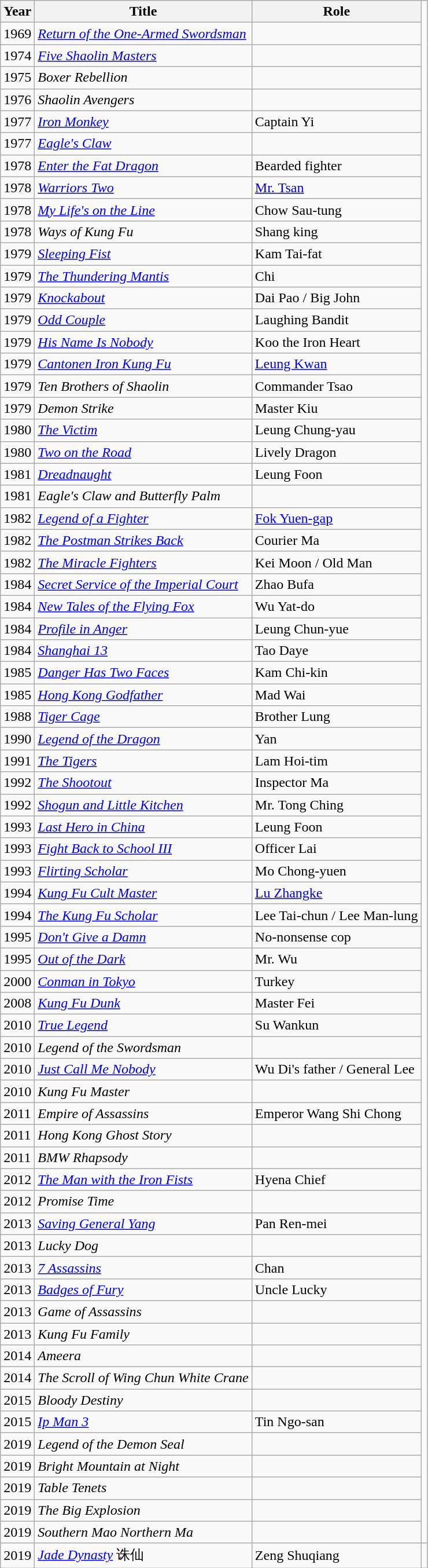<table class="wikitable sortable">
<tr>
<th>Year</th>
<th>Title</th>
<th>Role</th>
</tr>
<tr>
<td>1969</td>
<td><em><a href='#'>Return of the One-Armed Swordsman</a></em></td>
<td></td>
</tr>
<tr>
<td>1974</td>
<td><em><a href='#'>Five Shaolin Masters</a></em></td>
<td></td>
</tr>
<tr>
<td>1975</td>
<td><em>Boxer Rebellion</em></td>
<td></td>
</tr>
<tr>
<td>1976</td>
<td><em>Shaolin Avengers</em></td>
<td></td>
</tr>
<tr>
<td>1977</td>
<td><em><a href='#'>Iron Monkey</a></em></td>
<td>Captain Yi</td>
</tr>
<tr>
<td>1977</td>
<td><em><a href='#'>Eagle's Claw</a></em></td>
<td></td>
</tr>
<tr>
<td>1978</td>
<td><em><a href='#'>Enter the Fat Dragon</a></em></td>
<td>Bearded fighter</td>
</tr>
<tr>
<td>1978</td>
<td><em><a href='#'>Warriors Two</a></em></td>
<td><a href='#'>Mr. Tsan</a></td>
</tr>
<tr>
<td>1978</td>
<td><em><a href='#'>My Life's on the Line</a></em></td>
<td>Chow Sau-tung</td>
</tr>
<tr>
<td>1978</td>
<td><em>Ways of Kung Fu</em></td>
<td>Shang king</td>
</tr>
<tr>
<td>1979</td>
<td><em><a href='#'>Sleeping Fist</a></em></td>
<td>Kam Tai-fat</td>
</tr>
<tr>
<td>1979</td>
<td><em><a href='#'>The Thundering Mantis</a></em></td>
<td>Chi</td>
</tr>
<tr>
<td>1979</td>
<td><em><a href='#'>Knockabout</a></em></td>
<td>Dai Pao / Big John</td>
</tr>
<tr>
<td>1979</td>
<td><em><a href='#'>Odd Couple</a></em></td>
<td>Laughing Bandit</td>
</tr>
<tr>
<td>1979</td>
<td><em><a href='#'>His Name Is Nobody</a></em></td>
<td>Koo the Iron Heart</td>
</tr>
<tr>
<td>1979</td>
<td><em><a href='#'>Cantonen Iron Kung Fu</a></em></td>
<td><a href='#'>Leung Kwan</a></td>
</tr>
<tr>
<td>1979</td>
<td><em>Ten Brothers of Shaolin</em></td>
<td>Commander Tsao</td>
</tr>
<tr>
<td>1979</td>
<td><em>Demon Strike</em></td>
<td>Master Kiu</td>
</tr>
<tr>
<td>1980</td>
<td><em><a href='#'>The Victim</a></em></td>
<td>Leung Chung-yau</td>
</tr>
<tr>
<td>1980</td>
<td><em><a href='#'>Two on the Road</a></em></td>
<td>Lively Dragon</td>
</tr>
<tr>
<td>1981</td>
<td><em><a href='#'>Dreadnaught</a></em></td>
<td>Leung Foon</td>
</tr>
<tr>
<td>1981</td>
<td><em>Eagle's Claw and Butterfly Palm</em></td>
<td></td>
</tr>
<tr>
<td>1982</td>
<td><em><a href='#'>Legend of a Fighter</a></em></td>
<td><a href='#'>Fok Yuen-gap</a></td>
</tr>
<tr>
<td>1982</td>
<td><em><a href='#'>The Postman Strikes Back</a></em></td>
<td>Courier Ma</td>
</tr>
<tr>
<td>1982</td>
<td><em><a href='#'>The Miracle Fighters</a></em></td>
<td>Kei Moon / Old Man</td>
</tr>
<tr>
<td>1984</td>
<td><em><a href='#'>Secret Service of the Imperial Court</a></em></td>
<td>Zhao Bufa</td>
</tr>
<tr>
<td>1984</td>
<td><em><a href='#'>New Tales of the Flying Fox</a></em></td>
<td>Wu Yat-do</td>
</tr>
<tr>
<td>1984</td>
<td><em><a href='#'>Profile in Anger</a></em></td>
<td>Leung Chun-yue</td>
</tr>
<tr>
<td>1984</td>
<td><em><a href='#'>Shanghai 13</a></em></td>
<td>Tao Daye</td>
</tr>
<tr>
<td>1985</td>
<td><em><a href='#'>Danger Has Two Faces</a></em></td>
<td>Kam Chi-kin</td>
</tr>
<tr>
<td>1985</td>
<td><em><a href='#'>Hong Kong Godfather</a></em></td>
<td>Mad Wai</td>
</tr>
<tr>
<td>1988</td>
<td><em><a href='#'>Tiger Cage</a></em></td>
<td>Brother Lung</td>
</tr>
<tr>
<td>1990</td>
<td><em><a href='#'>Legend of the Dragon</a></em></td>
<td>Yan</td>
</tr>
<tr>
<td>1991</td>
<td><em><a href='#'>The Tigers</a></em></td>
<td>Lam Hoi-tim</td>
</tr>
<tr>
<td>1992</td>
<td><em><a href='#'>The Shootout</a></em></td>
<td>Inspector Ma</td>
</tr>
<tr>
<td>1992</td>
<td><em><a href='#'>Shogun and Little Kitchen</a></em></td>
<td>Mr. Tong Ching</td>
</tr>
<tr>
<td>1993</td>
<td><em><a href='#'>Last Hero in China</a></em></td>
<td>Leung Foon</td>
</tr>
<tr>
<td>1993</td>
<td><em><a href='#'>Fight Back to School III</a></em></td>
<td>Officer Lai</td>
</tr>
<tr>
<td>1993</td>
<td><em><a href='#'>Flirting Scholar</a></em></td>
<td>Mo Chong-yuen</td>
</tr>
<tr>
<td>1994</td>
<td><em><a href='#'>Kung Fu Cult Master</a></em></td>
<td><a href='#'>Lu Zhangke</a></td>
</tr>
<tr>
<td>1994</td>
<td><em><a href='#'>The Kung Fu Scholar</a></em></td>
<td>Lee Tai-chun / Lee Man-lung</td>
</tr>
<tr>
<td>1995</td>
<td><em><a href='#'>Don't Give a Damn</a></em></td>
<td>No-nonsense cop</td>
</tr>
<tr>
<td>1995</td>
<td><em><a href='#'>Out of the Dark</a></em></td>
<td>Mr. Wu</td>
</tr>
<tr>
<td>2000</td>
<td><em><a href='#'>Conman in Tokyo</a></em></td>
<td>Turkey</td>
</tr>
<tr>
<td>2008</td>
<td><em><a href='#'>Kung Fu Dunk</a></em></td>
<td>Master Fei</td>
</tr>
<tr>
<td>2010</td>
<td><em><a href='#'>True Legend</a></em></td>
<td>Su Wankun</td>
</tr>
<tr>
<td>2010</td>
<td><em>Legend of the Swordsman</em></td>
<td></td>
</tr>
<tr>
<td>2010</td>
<td><em><a href='#'>Just Call Me Nobody</a></em></td>
<td>Wu Di's father / General Lee</td>
</tr>
<tr>
<td>2010</td>
<td><em>Kung Fu Master</em></td>
<td></td>
</tr>
<tr>
<td>2011</td>
<td><em>Empire of Assassins</em></td>
<td>Emperor Wang Shi Chong</td>
</tr>
<tr>
<td>2011</td>
<td><em>Hong Kong Ghost Story</em></td>
<td></td>
</tr>
<tr>
<td>2011</td>
<td><em>BMW Rhapsody</em></td>
<td></td>
</tr>
<tr>
<td>2012</td>
<td><em><a href='#'>The Man with the Iron Fists</a></em></td>
<td>Hyena Chief</td>
</tr>
<tr>
<td>2012</td>
<td><em>Promise Time</em></td>
<td></td>
</tr>
<tr>
<td>2013</td>
<td><em><a href='#'>Saving General Yang</a></em></td>
<td>Pan Ren-mei</td>
</tr>
<tr>
<td>2013</td>
<td><em>Lucky Dog</em></td>
<td></td>
</tr>
<tr>
<td>2013</td>
<td><em><a href='#'>7 Assassins</a></em></td>
<td>Chan</td>
</tr>
<tr>
<td>2013</td>
<td><em><a href='#'>Badges of Fury</a></em></td>
<td>Uncle Lucky</td>
</tr>
<tr>
<td>2013</td>
<td><em>Game of Assassins</em></td>
<td></td>
</tr>
<tr>
<td>2013</td>
<td><em>Kung Fu Family</em></td>
<td></td>
</tr>
<tr>
<td>2014</td>
<td><em>Ameera</em></td>
<td></td>
</tr>
<tr>
<td>2014</td>
<td><em>The Scroll of Wing Chun White Crane</em></td>
<td></td>
</tr>
<tr>
<td>2015</td>
<td><em>Bloody Destiny</em></td>
<td></td>
</tr>
<tr>
<td>2015</td>
<td><em><a href='#'>Ip Man 3</a></em></td>
<td>Tin Ngo-san</td>
</tr>
<tr>
<td>2019</td>
<td><em>Legend of the Demon Seal</em></td>
<td></td>
</tr>
<tr>
<td>2019</td>
<td><em>Bright Mountain at Night</em></td>
<td></td>
</tr>
<tr>
<td>2019</td>
<td><em>Table Tenets</em></td>
<td></td>
</tr>
<tr>
<td>2019</td>
<td><em>The Big Explosion</em></td>
<td></td>
</tr>
<tr>
<td>2019</td>
<td><em>Southern Mao Northern Ma</em></td>
<td></td>
</tr>
<tr>
<td>2019</td>
<td><em><a href='#'>Jade Dynasty</a></em>  诛仙</td>
<td>Zeng Shuqiang</td>
<td></td>
</tr>
</table>
